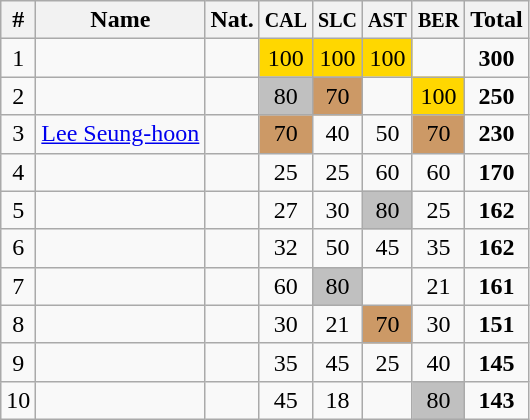<table class="wikitable sortable" style="text-align:center;">
<tr>
<th>#</th>
<th>Name</th>
<th>Nat.</th>
<th><small>CAL</small></th>
<th><small>SLC</small></th>
<th><small>AST</small></th>
<th><small>BER</small></th>
<th>Total</th>
</tr>
<tr>
<td>1</td>
<td align=left></td>
<td></td>
<td bgcolor=gold>100</td>
<td bgcolor=gold>100</td>
<td bgcolor=gold>100</td>
<td></td>
<td><strong>300</strong></td>
</tr>
<tr>
<td>2</td>
<td align=left></td>
<td></td>
<td bgcolor=silver>80</td>
<td bgcolor=cc9966>70</td>
<td></td>
<td bgcolor=gold>100</td>
<td><strong>250</strong></td>
</tr>
<tr>
<td>3</td>
<td align=left><a href='#'>Lee Seung-hoon</a></td>
<td></td>
<td bgcolor=cc9966>70</td>
<td>40</td>
<td>50</td>
<td bgcolor=cc9966>70</td>
<td><strong>230</strong></td>
</tr>
<tr>
<td>4</td>
<td align=left></td>
<td></td>
<td>25</td>
<td>25</td>
<td>60</td>
<td>60</td>
<td><strong>170</strong></td>
</tr>
<tr>
<td>5</td>
<td align=left></td>
<td></td>
<td>27</td>
<td>30</td>
<td bgcolor=silver>80</td>
<td>25</td>
<td><strong>162</strong></td>
</tr>
<tr>
<td>6</td>
<td align=left></td>
<td></td>
<td>32</td>
<td>50</td>
<td>45</td>
<td>35</td>
<td><strong>162</strong></td>
</tr>
<tr>
<td>7</td>
<td align=left></td>
<td></td>
<td>60</td>
<td bgcolor=silver>80</td>
<td></td>
<td>21</td>
<td><strong>161</strong></td>
</tr>
<tr>
<td>8</td>
<td align=left></td>
<td></td>
<td>30</td>
<td>21</td>
<td bgcolor=cc9966>70</td>
<td>30</td>
<td><strong>151</strong></td>
</tr>
<tr>
<td>9</td>
<td align=left></td>
<td></td>
<td>35</td>
<td>45</td>
<td>25</td>
<td>40</td>
<td><strong>145</strong></td>
</tr>
<tr>
<td>10</td>
<td align=left></td>
<td></td>
<td>45</td>
<td>18</td>
<td></td>
<td bgcolor=silver>80</td>
<td><strong>143</strong></td>
</tr>
</table>
